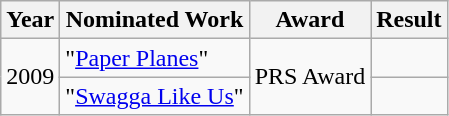<table class="wikitable">
<tr>
<th>Year</th>
<th>Nominated Work</th>
<th>Award</th>
<th>Result</th>
</tr>
<tr>
<td rowspan="2">2009</td>
<td>"<a href='#'>Paper Planes</a>"</td>
<td rowspan="2">PRS Award</td>
<td></td>
</tr>
<tr>
<td>"<a href='#'>Swagga Like Us</a>"</td>
<td></td>
</tr>
</table>
